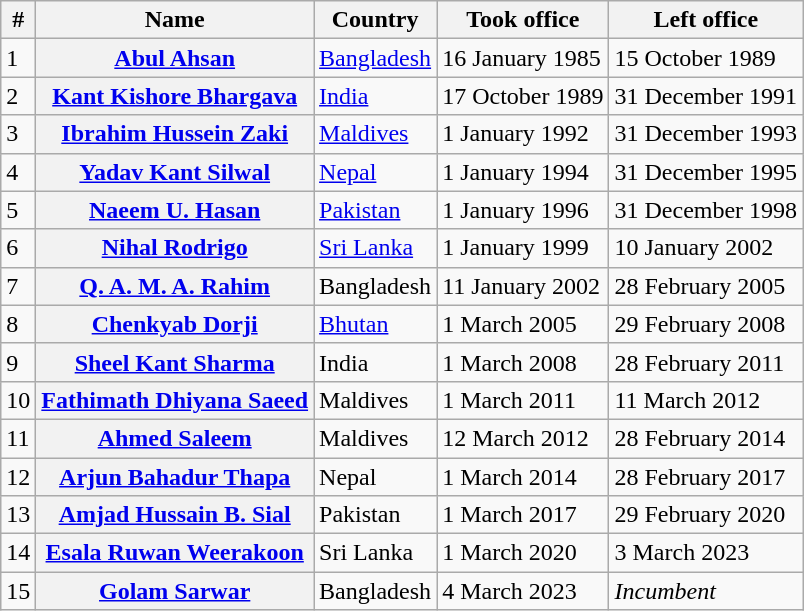<table class="wikitable sortable">
<tr>
<th scope=col>#</th>
<th scope=col>Name</th>
<th scope=col>Country</th>
<th scope=col>Took office</th>
<th scope=col>Left office</th>
</tr>
<tr>
<td>1</td>
<th scope=row><a href='#'>Abul Ahsan</a></th>
<td><a href='#'>Bangladesh</a></td>
<td>16 January 1985</td>
<td>15 October 1989</td>
</tr>
<tr>
<td>2</td>
<th scope=row><a href='#'>Kant Kishore Bhargava</a></th>
<td><a href='#'>India</a></td>
<td>17 October 1989</td>
<td>31 December 1991</td>
</tr>
<tr>
<td>3</td>
<th scope=row><a href='#'>Ibrahim Hussein Zaki</a></th>
<td><a href='#'>Maldives</a></td>
<td>1 January 1992</td>
<td>31 December 1993</td>
</tr>
<tr>
<td>4</td>
<th scope=row><a href='#'>Yadav Kant Silwal</a></th>
<td><a href='#'>Nepal</a></td>
<td>1 January 1994</td>
<td>31 December 1995</td>
</tr>
<tr>
<td>5</td>
<th scope=row><a href='#'>Naeem U. Hasan</a></th>
<td><a href='#'>Pakistan</a></td>
<td>1 January 1996</td>
<td>31 December 1998</td>
</tr>
<tr>
<td>6</td>
<th scope=row><a href='#'>Nihal Rodrigo</a></th>
<td><a href='#'>Sri Lanka</a></td>
<td>1 January 1999</td>
<td>10 January 2002</td>
</tr>
<tr>
<td>7</td>
<th scope=row><a href='#'>Q. A. M. A. Rahim</a></th>
<td>Bangladesh</td>
<td>11 January 2002</td>
<td>28 February 2005</td>
</tr>
<tr>
<td>8</td>
<th scope=row><a href='#'>Chenkyab Dorji</a></th>
<td><a href='#'>Bhutan</a></td>
<td>1 March 2005</td>
<td>29 February 2008</td>
</tr>
<tr>
<td>9</td>
<th scope=row><a href='#'>Sheel Kant Sharma</a></th>
<td>India</td>
<td>1 March 2008</td>
<td>28 February 2011</td>
</tr>
<tr>
<td>10</td>
<th scope=row><a href='#'>Fathimath Dhiyana Saeed</a></th>
<td>Maldives</td>
<td>1 March 2011</td>
<td>11 March 2012</td>
</tr>
<tr>
<td>11</td>
<th scope=row><a href='#'>Ahmed Saleem</a></th>
<td>Maldives</td>
<td>12 March 2012</td>
<td>28 February 2014</td>
</tr>
<tr>
<td>12</td>
<th scope=row><a href='#'>Arjun Bahadur Thapa</a></th>
<td>Nepal</td>
<td>1 March 2014</td>
<td>28 February 2017</td>
</tr>
<tr>
<td>13</td>
<th scope=row><a href='#'>Amjad Hussain B. Sial</a></th>
<td>Pakistan</td>
<td>1 March 2017</td>
<td>29 February 2020</td>
</tr>
<tr>
<td>14</td>
<th scope=row><a href='#'>Esala Ruwan Weerakoon</a></th>
<td>Sri Lanka</td>
<td>1 March 2020</td>
<td>3 March 2023</td>
</tr>
<tr>
<td>15</td>
<th scope=row><a href='#'>Golam Sarwar</a></th>
<td>Bangladesh</td>
<td>4 March 2023</td>
<td><em>Incumbent</em></td>
</tr>
</table>
